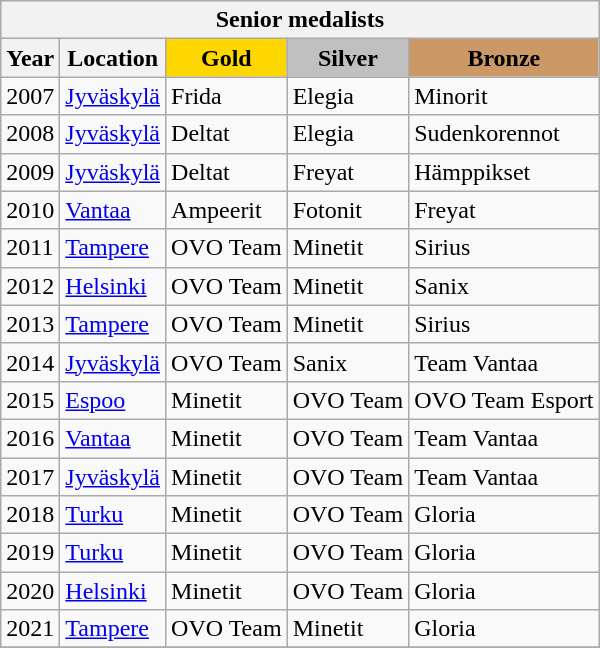<table class="wikitable">
<tr>
<th colspan=7 align=center><strong>Senior medalists</strong></th>
</tr>
<tr>
<th>Year</th>
<th>Location</th>
<td align=center bgcolor=gold><strong>Gold</strong></td>
<td align=center bgcolor=silver><strong>Silver</strong></td>
<td align=center bgcolor=cc9966><strong>Bronze</strong></td>
</tr>
<tr>
<td>2007</td>
<td><a href='#'>Jyväskylä</a></td>
<td>Frida</td>
<td>Elegia</td>
<td>Minorit</td>
</tr>
<tr>
<td>2008</td>
<td><a href='#'>Jyväskylä</a></td>
<td>Deltat</td>
<td>Elegia</td>
<td>Sudenkorennot</td>
</tr>
<tr>
<td>2009</td>
<td><a href='#'>Jyväskylä</a></td>
<td>Deltat</td>
<td>Freyat</td>
<td>Hämppikset</td>
</tr>
<tr>
<td>2010</td>
<td><a href='#'>Vantaa</a></td>
<td>Ampeerit</td>
<td>Fotonit</td>
<td>Freyat</td>
</tr>
<tr>
<td>2011</td>
<td><a href='#'>Tampere</a></td>
<td>OVO Team</td>
<td>Minetit</td>
<td>Sirius</td>
</tr>
<tr>
<td>2012</td>
<td><a href='#'>Helsinki</a></td>
<td>OVO Team</td>
<td>Minetit</td>
<td>Sanix</td>
</tr>
<tr>
<td>2013</td>
<td><a href='#'>Tampere</a></td>
<td>OVO Team</td>
<td>Minetit</td>
<td>Sirius</td>
</tr>
<tr>
<td>2014</td>
<td><a href='#'>Jyväskylä</a></td>
<td>OVO Team</td>
<td>Sanix</td>
<td>Team Vantaa</td>
</tr>
<tr>
<td>2015</td>
<td><a href='#'>Espoo</a></td>
<td>Minetit</td>
<td>OVO Team</td>
<td>OVO Team Esport</td>
</tr>
<tr>
<td>2016</td>
<td><a href='#'>Vantaa</a></td>
<td>Minetit</td>
<td>OVO Team</td>
<td>Team Vantaa</td>
</tr>
<tr>
<td>2017</td>
<td><a href='#'>Jyväskylä</a></td>
<td>Minetit</td>
<td>OVO Team</td>
<td>Team Vantaa</td>
</tr>
<tr>
<td>2018</td>
<td><a href='#'>Turku</a></td>
<td>Minetit</td>
<td>OVO Team</td>
<td>Gloria</td>
</tr>
<tr>
<td>2019</td>
<td><a href='#'>Turku</a></td>
<td>Minetit</td>
<td>OVO Team</td>
<td>Gloria</td>
</tr>
<tr>
<td>2020</td>
<td><a href='#'>Helsinki</a></td>
<td>Minetit</td>
<td>OVO Team</td>
<td>Gloria</td>
</tr>
<tr>
<td>2021</td>
<td><a href='#'>Tampere</a></td>
<td>OVO Team</td>
<td>Minetit</td>
<td>Gloria</td>
</tr>
<tr>
</tr>
</table>
